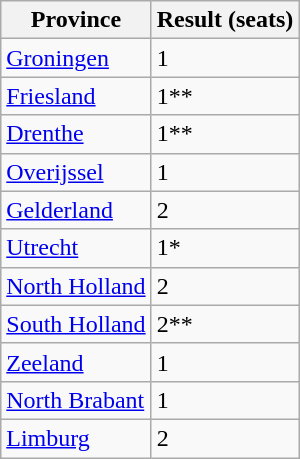<table class="wikitable">
<tr>
<th>Province</th>
<th>Result (seats)</th>
</tr>
<tr>
<td><a href='#'>Groningen</a></td>
<td>1</td>
</tr>
<tr>
<td><a href='#'>Friesland</a></td>
<td>1**</td>
</tr>
<tr>
<td><a href='#'>Drenthe</a></td>
<td>1**</td>
</tr>
<tr>
<td><a href='#'>Overijssel</a></td>
<td>1</td>
</tr>
<tr>
<td><a href='#'>Gelderland</a></td>
<td>2</td>
</tr>
<tr>
<td><a href='#'>Utrecht</a></td>
<td>1*</td>
</tr>
<tr>
<td><a href='#'>North Holland</a></td>
<td>2</td>
</tr>
<tr>
<td><a href='#'>South Holland</a></td>
<td>2**</td>
</tr>
<tr>
<td><a href='#'>Zeeland</a></td>
<td>1</td>
</tr>
<tr>
<td><a href='#'>North Brabant</a></td>
<td>1</td>
</tr>
<tr>
<td><a href='#'>Limburg</a></td>
<td>2</td>
</tr>
</table>
